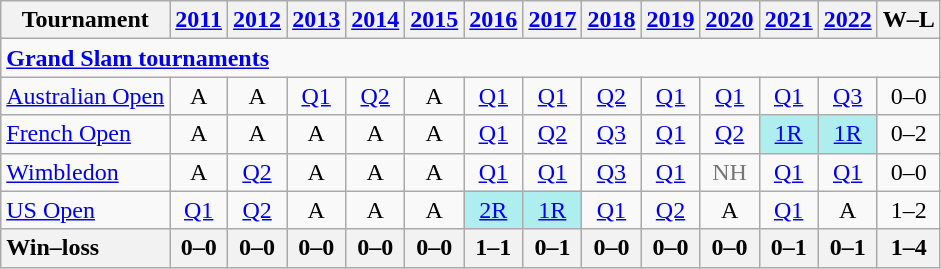<table class=wikitable style=text-align:center>
<tr>
<th>Tournament</th>
<th><a href='#'>2011</a></th>
<th><a href='#'>2012</a></th>
<th><a href='#'>2013</a></th>
<th><a href='#'>2014</a></th>
<th><a href='#'>2015</a></th>
<th><a href='#'>2016</a></th>
<th><a href='#'>2017</a></th>
<th><a href='#'>2018</a></th>
<th><a href='#'>2019</a></th>
<th><a href='#'>2020</a></th>
<th><a href='#'>2021</a></th>
<th><a href='#'>2022</a></th>
<th>W–L</th>
</tr>
<tr>
<td colspan="14" style="text-align:left;"><strong><a href='#'>Grand Slam tournaments</a></strong></td>
</tr>
<tr>
<td align=left><a href='#'>Australian Open</a></td>
<td>A</td>
<td>A</td>
<td><a href='#'>Q1</a></td>
<td><a href='#'>Q2</a></td>
<td>A</td>
<td><a href='#'>Q1</a></td>
<td><a href='#'>Q1</a></td>
<td><a href='#'>Q2</a></td>
<td><a href='#'>Q1</a></td>
<td><a href='#'>Q1</a></td>
<td><a href='#'>Q1</a></td>
<td><a href='#'>Q3</a></td>
<td>0–0</td>
</tr>
<tr>
<td align=left><a href='#'>French Open</a></td>
<td>A</td>
<td>A</td>
<td>A</td>
<td>A</td>
<td>A</td>
<td><a href='#'>Q1</a></td>
<td><a href='#'>Q2</a></td>
<td><a href='#'>Q3</a></td>
<td><a href='#'>Q1</a></td>
<td><a href='#'>Q2</a></td>
<td bgcolor=afeeee><a href='#'>1R</a></td>
<td bgcolor=afeeee><a href='#'>1R</a></td>
<td>0–2</td>
</tr>
<tr>
<td align=left><a href='#'>Wimbledon</a></td>
<td>A</td>
<td><a href='#'>Q2</a></td>
<td>A</td>
<td>A</td>
<td>A</td>
<td><a href='#'>Q1</a></td>
<td><a href='#'>Q1</a></td>
<td><a href='#'>Q3</a></td>
<td><a href='#'>Q1</a></td>
<td style=color:#767676>NH</td>
<td><a href='#'>Q1</a></td>
<td><a href='#'>Q1</a></td>
<td>0–0</td>
</tr>
<tr>
<td align=left><a href='#'>US Open</a></td>
<td><a href='#'>Q1</a></td>
<td><a href='#'>Q2</a></td>
<td>A</td>
<td>A</td>
<td>A</td>
<td bgcolor=afeeee><a href='#'>2R</a></td>
<td bgcolor=afeeee><a href='#'>1R</a></td>
<td><a href='#'>Q1</a></td>
<td><a href='#'>Q2</a></td>
<td>A</td>
<td><a href='#'>Q1</a></td>
<td>A</td>
<td>1–2</td>
</tr>
<tr>
<th style=text-align:left>Win–loss</th>
<th>0–0</th>
<th>0–0</th>
<th>0–0</th>
<th>0–0</th>
<th>0–0</th>
<th>1–1</th>
<th>0–1</th>
<th>0–0</th>
<th>0–0</th>
<th>0–0</th>
<th>0–1</th>
<th>0–1</th>
<th>1–4</th>
</tr>
</table>
